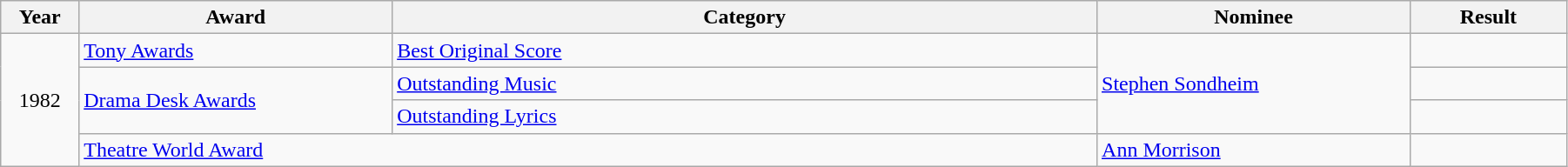<table class="wikitable" width="95%">
<tr>
<th width="5%">Year</th>
<th width="20%">Award</th>
<th width="45%">Category</th>
<th width="20%">Nominee</th>
<th width="10%">Result</th>
</tr>
<tr>
<td rowspan="4" align="center">1982</td>
<td><a href='#'>Tony Awards</a></td>
<td><a href='#'>Best Original Score</a></td>
<td rowspan="3"><a href='#'>Stephen Sondheim</a></td>
<td></td>
</tr>
<tr>
<td rowspan="2"><a href='#'>Drama Desk Awards</a></td>
<td><a href='#'>Outstanding Music</a></td>
<td></td>
</tr>
<tr>
<td><a href='#'>Outstanding Lyrics</a></td>
<td></td>
</tr>
<tr>
<td colspan="2"><a href='#'>Theatre World Award</a></td>
<td><a href='#'>Ann Morrison</a></td>
<td></td>
</tr>
</table>
